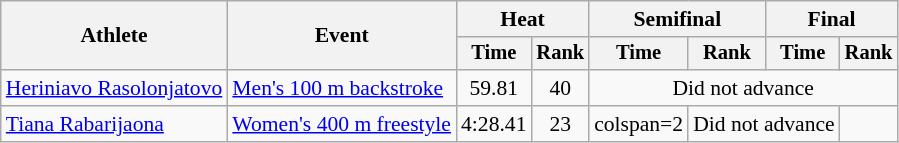<table class=wikitable style="font-size:90%">
<tr>
<th rowspan="2">Athlete</th>
<th rowspan="2">Event</th>
<th colspan="2">Heat</th>
<th colspan="2">Semifinal</th>
<th colspan="2">Final</th>
</tr>
<tr style="font-size:95%">
<th>Time</th>
<th>Rank</th>
<th>Time</th>
<th>Rank</th>
<th>Time</th>
<th>Rank</th>
</tr>
<tr align=center>
<td align=left><a href='#'>Heriniavo Rasolonjatovo</a></td>
<td align=left><a href='#'>Men's 100 m backstroke</a></td>
<td>59.81</td>
<td>40</td>
<td colspan=4>Did not advance</td>
</tr>
<tr align=center>
<td align=left><a href='#'>Tiana Rabarijaona</a></td>
<td align=left><a href='#'>Women's 400 m freestyle</a></td>
<td>4:28.41</td>
<td>23</td>
<td>colspan=2 </td>
<td colspan=2>Did not advance</td>
</tr>
</table>
